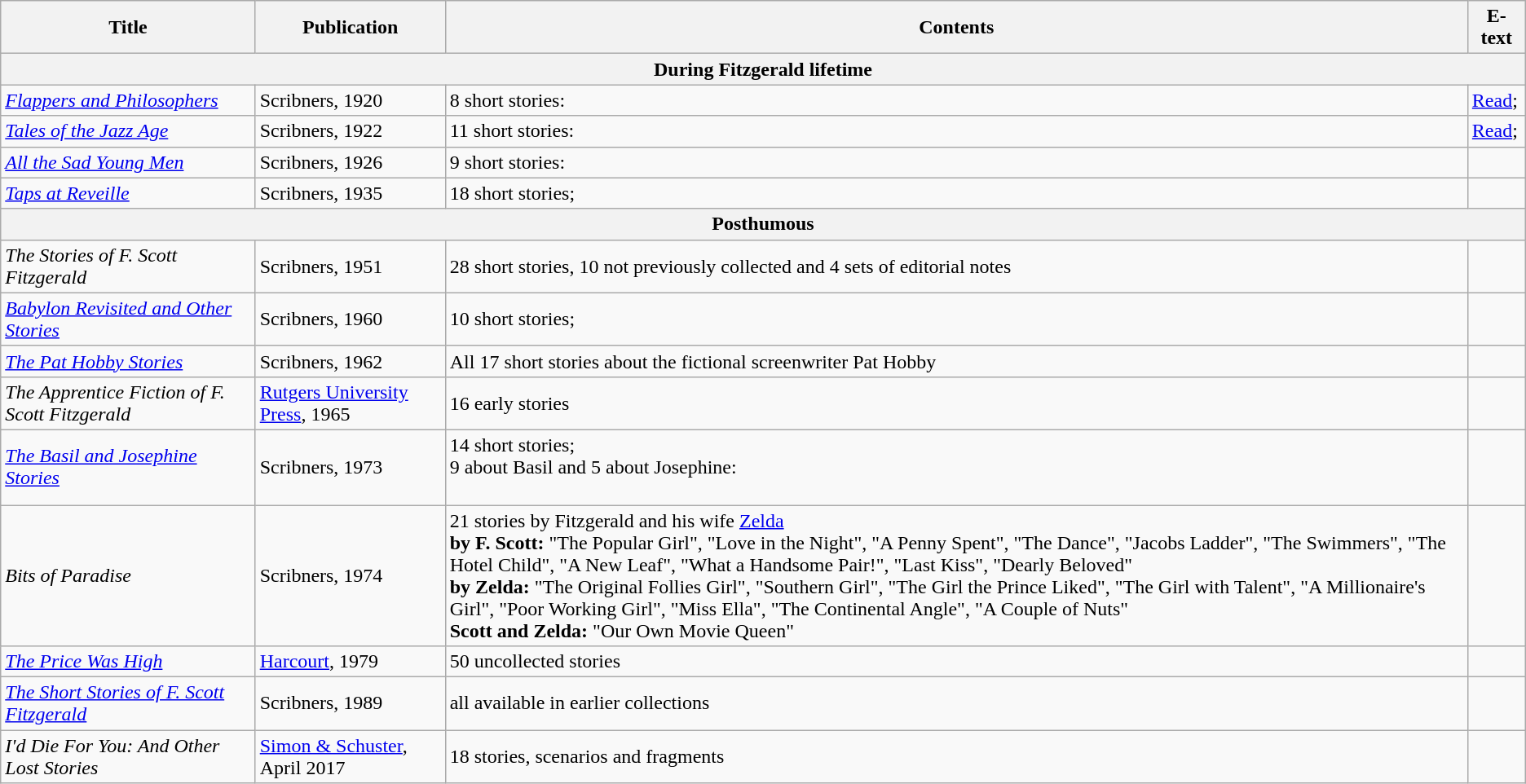<table class="wikitable">
<tr>
<th>Title</th>
<th>Publication</th>
<th>Contents</th>
<th>E-text</th>
</tr>
<tr>
<th colspan="4">During Fitzgerald lifetime</th>
</tr>
<tr>
<td><em><a href='#'>Flappers and Philosophers</a></em></td>
<td>Scribners, 1920</td>
<td>8 short stories:<br></td>
<td><a href='#'>Read</a>; </td>
</tr>
<tr>
<td><em><a href='#'>Tales of the Jazz Age</a></em></td>
<td>Scribners, 1922</td>
<td>11 short stories:<br></td>
<td><a href='#'>Read</a>; </td>
</tr>
<tr>
<td><em><a href='#'>All the Sad Young Men</a></em></td>
<td>Scribners, 1926</td>
<td>9 short stories:<br></td>
<td></td>
</tr>
<tr>
<td><em><a href='#'>Taps at Reveille</a></em></td>
<td>Scribners, 1935</td>
<td>18 short stories;<br></td>
<td></td>
</tr>
<tr>
<th colspan="4">Posthumous</th>
</tr>
<tr>
<td><em>The Stories of F. Scott Fitzgerald</em></td>
<td>Scribners, 1951</td>
<td>28 short stories, 10 not previously collected and 4 sets of editorial notes <br></td>
<td></td>
</tr>
<tr>
<td><em><a href='#'>Babylon Revisited and Other Stories</a></em></td>
<td>Scribners, 1960</td>
<td>10 short stories;<br> <em></em></td>
<td></td>
</tr>
<tr>
<td><em><a href='#'>The Pat Hobby Stories</a></em></td>
<td>Scribners, 1962</td>
<td>All 17 short stories about the fictional screenwriter Pat Hobby</td>
<td></td>
</tr>
<tr>
<td><em>The Apprentice Fiction of F. Scott Fitzgerald</em></td>
<td><a href='#'>Rutgers University Press</a>, 1965</td>
<td>16 early stories</td>
<td></td>
</tr>
<tr>
<td><em><a href='#'>The Basil and Josephine Stories</a></em></td>
<td>Scribners, 1973</td>
<td>14 short stories;<br>9 about Basil and 5 about Josephine:<br><strong></strong> <em></em><br><strong></strong> <em></em></td>
<td></td>
</tr>
<tr>
<td><em>Bits of Paradise</em></td>
<td>Scribners, 1974</td>
<td>21 stories by Fitzgerald and his wife <a href='#'>Zelda</a><br> <strong>by F. Scott:</strong> "The Popular Girl", "Love in the Night", "A Penny Spent", "The Dance", "Jacobs Ladder", "The Swimmers", "The Hotel Child", "A New Leaf", "What a Handsome Pair!", "Last Kiss", "Dearly Beloved"<br><strong>by Zelda:</strong> "The Original Follies Girl", "Southern Girl", "The Girl the Prince Liked", "The Girl with Talent", "A Millionaire's Girl", "Poor Working Girl", "Miss Ella", "The Continental Angle", "A Couple of Nuts"<br><strong>Scott and Zelda:</strong> "Our Own Movie Queen"</td>
<td></td>
</tr>
<tr>
<td><em><a href='#'>The Price Was High</a></em></td>
<td><a href='#'>Harcourt</a>, 1979</td>
<td>50 uncollected stories</td>
</tr>
<tr>
<td><em><a href='#'>The Short Stories of F. Scott Fitzgerald</a></em></td>
<td>Scribners, 1989</td>
<td>all available in earlier collections</td>
<td></td>
</tr>
<tr>
<td><em>I'd Die For You: And Other Lost Stories</em></td>
<td><a href='#'>Simon & Schuster</a>, April 2017</td>
<td>18 stories, scenarios and fragments</td>
<td></td>
</tr>
</table>
